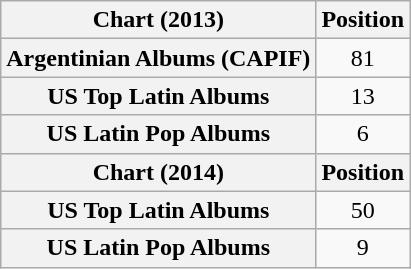<table class="wikitable sortable plainrowheaders">
<tr>
<th scope="col">Chart (2013)</th>
<th scope="col">Position</th>
</tr>
<tr>
<th scope="row">Argentinian Albums (CAPIF)</th>
<td style="text-align:center;">81</td>
</tr>
<tr>
<th scope="row">US Top Latin Albums</th>
<td style="text-align:center;">13</td>
</tr>
<tr>
<th scope="row">US Latin Pop Albums</th>
<td style="text-align:center;">6</td>
</tr>
<tr>
<th scope="col">Chart (2014)</th>
<th scope="col">Position</th>
</tr>
<tr>
<th scope="row">US Top Latin Albums</th>
<td style="text-align:center;">50</td>
</tr>
<tr>
<th scope="row">US Latin Pop Albums</th>
<td style="text-align:center;">9</td>
</tr>
</table>
